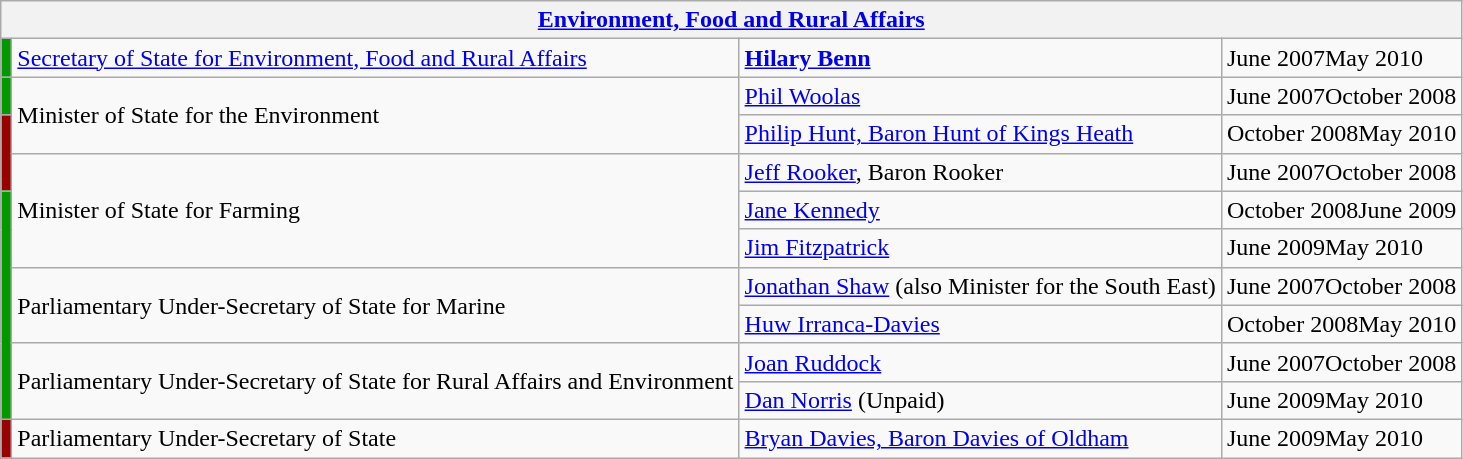<table class="wikitable">
<tr>
<th colspan=4><a href='#'>Environment, Food and Rural Affairs</a></th>
</tr>
<tr>
<td rowspan=1 bgcolor="009900"></td>
<td><a href='#'>Secretary of State for Environment, Food and Rural Affairs</a></td>
<td><strong><a href='#'>Hilary Benn</a></strong></td>
<td>June 2007May 2010</td>
</tr>
<tr>
<td rowspan=1 bgcolor="009900"></td>
<td rowspan=2>Minister of State for the Environment</td>
<td><a href='#'>Phil Woolas</a></td>
<td>June 2007October 2008</td>
</tr>
<tr>
<td rowspan=2 bgcolor="990000"></td>
<td><a href='#'>Philip Hunt, Baron Hunt of Kings Heath</a></td>
<td>October 2008May 2010</td>
</tr>
<tr>
<td rowspan=3>Minister of State for Farming</td>
<td><a href='#'>Jeff Rooker</a>, Baron Rooker</td>
<td>June 2007October 2008</td>
</tr>
<tr>
<td rowspan=6 bgcolor="009900"></td>
<td><a href='#'>Jane Kennedy</a></td>
<td>October 2008June 2009</td>
</tr>
<tr>
<td><a href='#'>Jim Fitzpatrick</a></td>
<td>June 2009May 2010</td>
</tr>
<tr>
<td rowspan=2>Parliamentary Under-Secretary of State for Marine</td>
<td><a href='#'>Jonathan Shaw</a> (also Minister for the South East)</td>
<td>June 2007October 2008</td>
</tr>
<tr>
<td><a href='#'>Huw Irranca-Davies</a></td>
<td>October 2008May 2010</td>
</tr>
<tr>
<td rowspan=2>Parliamentary Under-Secretary of State for Rural Affairs and Environment</td>
<td><a href='#'>Joan Ruddock</a></td>
<td>June 2007October 2008</td>
</tr>
<tr>
<td><a href='#'>Dan Norris</a> (Unpaid)</td>
<td>June 2009May 2010</td>
</tr>
<tr>
<td rowspan=1 bgcolor="990000"></td>
<td rowspan=1>Parliamentary Under-Secretary of State</td>
<td><a href='#'>Bryan Davies, Baron Davies of Oldham</a></td>
<td>June 2009May 2010</td>
</tr>
</table>
